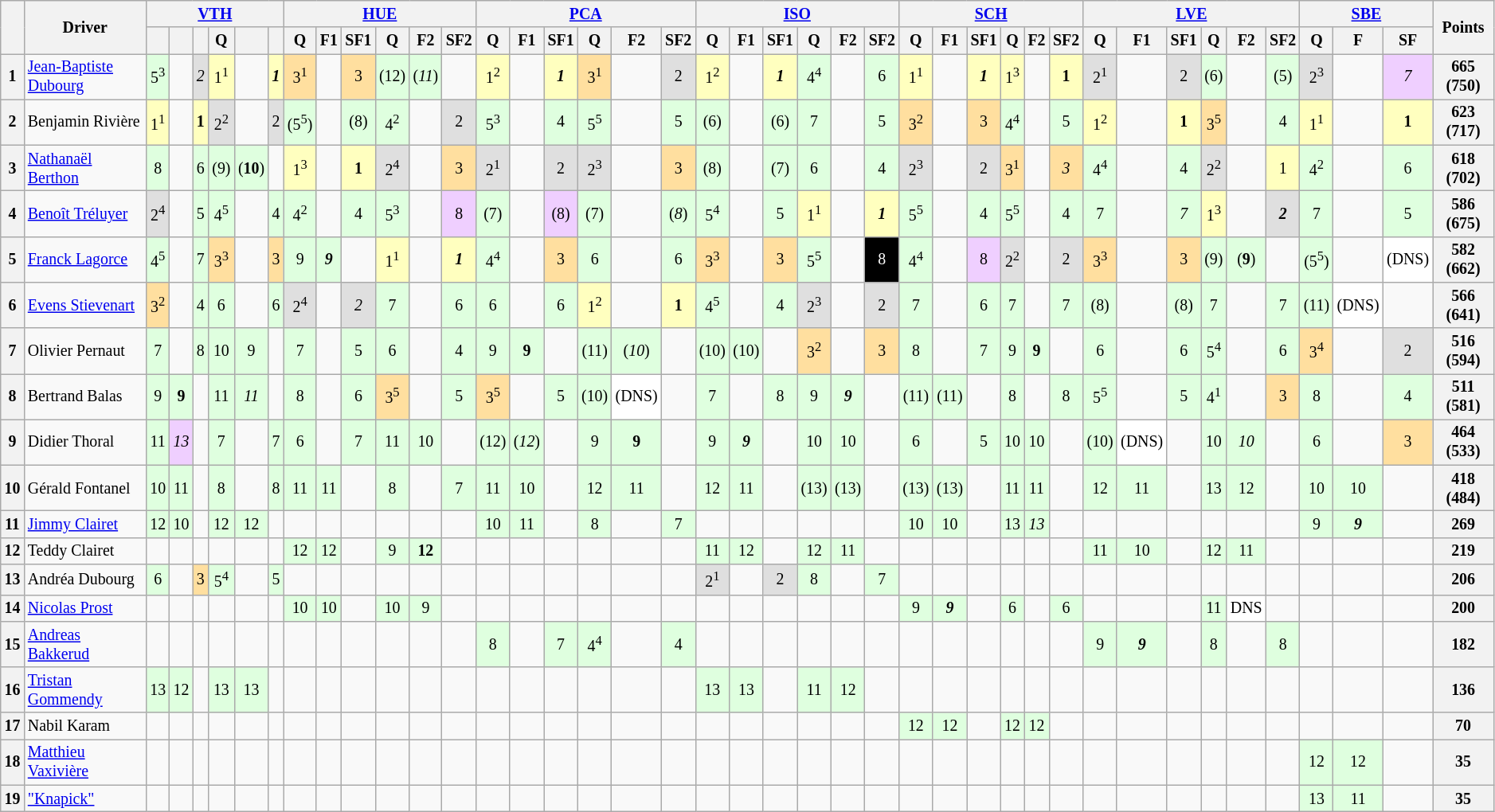<table align=left| class="wikitable" style="font-size: 83%; text-align: center">
<tr valign="top">
<th rowspan=2 valign=middle></th>
<th rowspan=2 valign=middle>Driver</th>
<th colspan=6><a href='#'>VTH</a><br></th>
<th colspan=6><a href='#'>HUE</a><br></th>
<th colspan=6><a href='#'>PCA</a><br></th>
<th colspan=6><a href='#'>ISO</a><br></th>
<th colspan=6><a href='#'>SCH</a><br></th>
<th colspan=6><a href='#'>LVE</a><br></th>
<th colspan=3><a href='#'>SBE</a><br></th>
<th rowspan=2 valign=middle>Points</th>
</tr>
<tr>
<th></th>
<th></th>
<th></th>
<th>Q</th>
<th></th>
<th></th>
<th>Q</th>
<th>F1</th>
<th>SF1</th>
<th>Q</th>
<th>F2</th>
<th>SF2</th>
<th>Q</th>
<th>F1</th>
<th>SF1</th>
<th>Q</th>
<th>F2</th>
<th>SF2</th>
<th>Q</th>
<th>F1</th>
<th>SF1</th>
<th>Q</th>
<th>F2</th>
<th>SF2</th>
<th>Q</th>
<th>F1</th>
<th>SF1</th>
<th>Q</th>
<th>F2</th>
<th>SF2</th>
<th>Q</th>
<th>F1</th>
<th>SF1</th>
<th>Q</th>
<th>F2</th>
<th>SF2</th>
<th>Q</th>
<th>F</th>
<th>SF</th>
</tr>
<tr>
<th>1</th>
<td align=left> <a href='#'>Jean-Baptiste Dubourg</a></td>
<td style="background:#DFFFDF;">5<sup>3</sup></td>
<td></td>
<td style="background:#DFDFDF;"><em>2</em></td>
<td style="background:#FFFFBF;">1<sup>1</sup></td>
<td></td>
<td style="background:#FFFFBF;"><strong><em>1</em></strong></td>
<td style="background:#FFDF9F;">3<sup>1</sup></td>
<td></td>
<td style="background:#FFDF9F;">3</td>
<td style="background:#DFFFDF;">(12)</td>
<td style="background:#DFFFDF;">(<em>11</em>)</td>
<td></td>
<td style="background:#FFFFBF;">1<sup>2</sup></td>
<td></td>
<td style="background:#FFFFBF;"><strong><em>1</em></strong></td>
<td style="background:#FFDF9F;">3<sup>1</sup></td>
<td></td>
<td style="background:#DFDFDF;">2</td>
<td style="background:#FFFFBF;">1<sup>2</sup></td>
<td></td>
<td style="background:#FFFFBF;"><strong><em>1</em></strong></td>
<td style="background:#DFFFDF;">4<sup>4</sup></td>
<td></td>
<td style="background:#DFFFDF;">6</td>
<td style="background:#FFFFBF;">1<sup>1</sup></td>
<td></td>
<td style="background:#FFFFBF;"><strong><em>1</em></strong></td>
<td style="background:#FFFFBF;">1<sup>3</sup></td>
<td></td>
<td style="background:#FFFFBF;"><strong>1</strong></td>
<td style="background:#DFDFDF;">2<sup>1</sup></td>
<td></td>
<td style="background:#DFDFDF;">2</td>
<td style="background:#DFFFDF;">(6)</td>
<td></td>
<td style="background:#DFFFDF;">(5)</td>
<td style="background:#DFDFDF;">2<sup>3</sup></td>
<td></td>
<td style="background:#EFCFFF;"><em>7</em></td>
<th>665 (750)</th>
</tr>
<tr>
<th>2</th>
<td align=left> Benjamin Rivière</td>
<td style="background:#FFFFBF;">1<sup>1</sup></td>
<td></td>
<td style="background:#FFFFBF;"><strong>1</strong></td>
<td style="background:#DFDFDF;">2<sup>2</sup></td>
<td></td>
<td style="background:#DFDFDF;">2</td>
<td style="background:#DFFFDF;">(5<sup>5</sup>)</td>
<td></td>
<td style="background:#DFFFDF;">(8)</td>
<td style="background:#DFFFDF;">4<sup>2</sup></td>
<td></td>
<td style="background:#DFDFDF;">2</td>
<td style="background:#DFFFDF;">5<sup>3</sup></td>
<td></td>
<td style="background:#DFFFDF;">4</td>
<td style="background:#DFFFDF;">5<sup>5</sup></td>
<td></td>
<td style="background:#DFFFDF;">5</td>
<td style="background:#DFFFDF;">(6)</td>
<td></td>
<td style="background:#DFFFDF;">(6)</td>
<td style="background:#DFFFDF;">7</td>
<td></td>
<td style="background:#DFFFDF;">5</td>
<td style="background:#FFDF9F;">3<sup>2</sup></td>
<td></td>
<td style="background:#FFDF9F;">3</td>
<td style="background:#DFFFDF;">4<sup>4</sup></td>
<td></td>
<td style="background:#DFFFDF;">5</td>
<td style="background:#FFFFBF;">1<sup>2</sup></td>
<td></td>
<td style="background:#FFFFBF;"><strong>1</strong></td>
<td style="background:#FFDF9F;">3<sup>5</sup></td>
<td></td>
<td style="background:#DFFFDF;">4</td>
<td style="background:#FFFFBF;">1<sup>1</sup></td>
<td></td>
<td style="background:#FFFFBF;"><strong>1</strong></td>
<th>623 (717)</th>
</tr>
<tr>
<th>3</th>
<td align=left> <a href='#'>Nathanaël Berthon</a></td>
<td style="background:#DFFFDF;">8</td>
<td></td>
<td style="background:#DFFFDF;">6</td>
<td style="background:#DFFFDF;">(9)</td>
<td style="background:#DFFFDF;">(<strong>10</strong>)</td>
<td></td>
<td style="background:#FFFFBF;">1<sup>3</sup></td>
<td></td>
<td style="background:#FFFFBF;"><strong>1</strong></td>
<td style="background:#DFDFDF;">2<sup>4</sup></td>
<td></td>
<td style="background:#FFDF9F;">3</td>
<td style="background:#DFDFDF;">2<sup>1</sup></td>
<td></td>
<td style="background:#DFDFDF;">2</td>
<td style="background:#DFDFDF;">2<sup>3</sup></td>
<td></td>
<td style="background:#FFDF9F;">3</td>
<td style="background:#DFFFDF;">(8)</td>
<td></td>
<td style="background:#DFFFDF;">(7)</td>
<td style="background:#DFFFDF;">6</td>
<td></td>
<td style="background:#DFFFDF;">4</td>
<td style="background:#DFDFDF;">2<sup>3</sup></td>
<td></td>
<td style="background:#DFDFDF;">2</td>
<td style="background:#FFDF9F;">3<sup>1</sup></td>
<td></td>
<td style="background:#FFDF9F;"><em>3</em></td>
<td style="background:#DFFFDF;">4<sup>4</sup></td>
<td></td>
<td style="background:#DFFFDF;">4</td>
<td style="background:#DFDFDF;">2<sup>2</sup></td>
<td></td>
<td style="background:#FFFFBF;">1</td>
<td style="background:#DFFFDF;">4<sup>2</sup></td>
<td></td>
<td style="background:#DFFFDF;">6</td>
<th>618 (702)</th>
</tr>
<tr>
<th>4</th>
<td align=left> <a href='#'>Benoît Tréluyer</a></td>
<td style="background:#DFDFDF;">2<sup>4</sup></td>
<td></td>
<td style="background:#DFFFDF;">5</td>
<td style="background:#DFFFDF;">4<sup>5</sup></td>
<td></td>
<td style="background:#DFFFDF;">4</td>
<td style="background:#DFFFDF;">4<sup>2</sup></td>
<td></td>
<td style="background:#DFFFDF;">4</td>
<td style="background:#DFFFDF;">5<sup>3</sup></td>
<td></td>
<td style="background:#EFCFFF;">8</td>
<td style="background:#DFFFDF;">(7)</td>
<td></td>
<td style="background:#EFCFFF;">(8)</td>
<td style="background:#DFFFDF;">(7)</td>
<td></td>
<td style="background:#DFFFDF;">(<em>8</em>)</td>
<td style="background:#DFFFDF;">5<sup>4</sup></td>
<td></td>
<td style="background:#DFFFDF;">5</td>
<td style="background:#FFFFBF;">1<sup>1</sup></td>
<td></td>
<td style="background:#FFFFBF;"><strong><em>1</em></strong></td>
<td style="background:#DFFFDF;">5<sup>5</sup></td>
<td></td>
<td style="background:#DFFFDF;">4</td>
<td style="background:#DFFFDF;">5<sup>5</sup></td>
<td></td>
<td style="background:#DFFFDF;">4</td>
<td style="background:#DFFFDF;">7</td>
<td></td>
<td style="background:#DFFFDF;"><em>7</em></td>
<td style="background:#FFFFBF;">1<sup>3</sup></td>
<td></td>
<td style="background:#DFDFDF;"><strong><em>2</em></strong></td>
<td style="background:#DFFFDF;">7</td>
<td></td>
<td style="background:#DFFFDF;">5</td>
<th>586 (675)</th>
</tr>
<tr>
<th>5</th>
<td align=left> <a href='#'>Franck Lagorce</a></td>
<td style="background:#DFFFDF;">4<sup>5</sup></td>
<td></td>
<td style="background:#DFFFDF;">7</td>
<td style="background:#FFDF9F;">3<sup>3</sup></td>
<td></td>
<td style="background:#FFDF9F;">3</td>
<td style="background:#DFFFDF;">9</td>
<td style="background:#DFFFDF;"><strong><em>9</em></strong></td>
<td></td>
<td style="background:#FFFFBF;">1<sup>1</sup></td>
<td></td>
<td style="background:#FFFFBF;"><strong><em>1</em></strong></td>
<td style="background:#DFFFDF;">4<sup>4</sup></td>
<td></td>
<td style="background:#FFDF9F;">3</td>
<td style="background:#DFFFDF;">6</td>
<td></td>
<td style="background:#DFFFDF;">6</td>
<td style="background:#FFDF9F;">3<sup>3</sup></td>
<td></td>
<td style="background:#FFDF9F;">3</td>
<td style="background:#DFFFDF;">5<sup>5</sup></td>
<td></td>
<td style="background:#000000; color:white;">8</td>
<td style="background:#DFFFDF;">4<sup>4</sup></td>
<td></td>
<td style="background:#EFCFFF;">8</td>
<td style="background:#DFDFDF;">2<sup>2</sup></td>
<td></td>
<td style="background:#DFDFDF;">2</td>
<td style="background:#FFDF9F;">3<sup>3</sup></td>
<td></td>
<td style="background:#FFDF9F;">3</td>
<td style="background:#DFFFDF;">(9)</td>
<td style="background:#DFFFDF;">(<strong>9</strong>)</td>
<td></td>
<td style="background:#DFFFDF;">(5<sup>5</sup>)</td>
<td></td>
<td style="background:#FFFFFF;">(DNS)</td>
<th>582 (662)</th>
</tr>
<tr>
<th>6</th>
<td align=left> <a href='#'>Evens Stievenart</a></td>
<td style="background:#FFDF9F;">3<sup>2</sup></td>
<td></td>
<td style="background:#DFFFDF;">4</td>
<td style="background:#DFFFDF;">6</td>
<td></td>
<td style="background:#DFFFDF;">6</td>
<td style="background:#DFDFDF;">2<sup>4</sup></td>
<td></td>
<td style="background:#DFDFDF;"><em>2</em></td>
<td style="background:#DFFFDF;">7</td>
<td></td>
<td style="background:#DFFFDF;">6</td>
<td style="background:#DFFFDF;">6</td>
<td></td>
<td style="background:#DFFFDF;">6</td>
<td style="background:#FFFFBF;">1<sup>2</sup></td>
<td></td>
<td style="background:#FFFFBF;"><strong>1</strong></td>
<td style="background:#DFFFDF;">4<sup>5</sup></td>
<td></td>
<td style="background:#DFFFDF;">4</td>
<td style="background:#DFDFDF;">2<sup>3</sup></td>
<td></td>
<td style="background:#DFDFDF;">2</td>
<td style="background:#DFFFDF;">7</td>
<td></td>
<td style="background:#DFFFDF;">6</td>
<td style="background:#DFFFDF;">7</td>
<td></td>
<td style="background:#DFFFDF;">7</td>
<td style="background:#DFFFDF;">(8)</td>
<td></td>
<td style="background:#DFFFDF;">(8)</td>
<td style="background:#DFFFDF;">7</td>
<td></td>
<td style="background:#DFFFDF;">7</td>
<td style="background:#DFFFDF;">(11)</td>
<td style="background:#FFFFFF;">(DNS)</td>
<td></td>
<th>566 (641)</th>
</tr>
<tr>
<th>7</th>
<td align=left> Olivier Pernaut</td>
<td style="background:#DFFFDF;">7</td>
<td></td>
<td style="background:#DFFFDF;">8</td>
<td style="background:#DFFFDF;">10</td>
<td style="background:#DFFFDF;">9</td>
<td></td>
<td style="background:#DFFFDF;">7</td>
<td></td>
<td style="background:#DFFFDF;">5</td>
<td style="background:#DFFFDF;">6</td>
<td></td>
<td style="background:#DFFFDF;">4</td>
<td style="background:#DFFFDF;">9</td>
<td style="background:#DFFFDF;"><strong>9</strong></td>
<td></td>
<td style="background:#DFFFDF;">(11)</td>
<td style="background:#DFFFDF;">(<em>10</em>)</td>
<td></td>
<td style="background:#DFFFDF;">(10)</td>
<td style="background:#DFFFDF;">(10)</td>
<td></td>
<td style="background:#FFDF9F;">3<sup>2</sup></td>
<td></td>
<td style="background:#FFDF9F;">3</td>
<td style="background:#DFFFDF;">8</td>
<td></td>
<td style="background:#DFFFDF;">7</td>
<td style="background:#DFFFDF;">9</td>
<td style="background:#DFFFDF;"><strong>9</strong></td>
<td></td>
<td style="background:#DFFFDF;">6</td>
<td></td>
<td style="background:#DFFFDF;">6</td>
<td style="background:#DFFFDF;">5<sup>4</sup></td>
<td></td>
<td style="background:#DFFFDF;">6</td>
<td style="background:#FFDF9F;">3<sup>4</sup></td>
<td></td>
<td style="background:#DFDFDF;">2</td>
<th>516 (594)</th>
</tr>
<tr>
<th>8</th>
<td align=left> Bertrand Balas</td>
<td style="background:#DFFFDF;">9</td>
<td style="background:#DFFFDF;"><strong>9</strong></td>
<td></td>
<td style="background:#DFFFDF;">11</td>
<td style="background:#DFFFDF;"><em>11</em></td>
<td></td>
<td style="background:#DFFFDF;">8</td>
<td></td>
<td style="background:#DFFFDF;">6</td>
<td style="background:#FFDF9F;">3<sup>5</sup></td>
<td></td>
<td style="background:#DFFFDF;">5</td>
<td style="background:#FFDF9F;">3<sup>5</sup></td>
<td></td>
<td style="background:#DFFFDF;">5</td>
<td style="background:#DFFFDF;">(10)</td>
<td style="background:#FFFFFF;">(DNS)</td>
<td></td>
<td style="background:#DFFFDF;">7</td>
<td></td>
<td style="background:#DFFFDF;">8</td>
<td style="background:#DFFFDF;">9</td>
<td style="background:#DFFFDF;"><strong><em>9</em></strong></td>
<td></td>
<td style="background:#DFFFDF;">(11)</td>
<td style="background:#DFFFDF;">(11)</td>
<td></td>
<td style="background:#DFFFDF;">8</td>
<td></td>
<td style="background:#DFFFDF;">8</td>
<td style="background:#DFFFDF;">5<sup>5</sup></td>
<td></td>
<td style="background:#DFFFDF;">5</td>
<td style="background:#DFFFDF;">4<sup>1</sup></td>
<td></td>
<td style="background:#FFDF9F;">3</td>
<td style="background:#DFFFDF;">8</td>
<td></td>
<td style="background:#DFFFDF;">4</td>
<th>511 (581)</th>
</tr>
<tr>
<th>9</th>
<td align=left> Didier Thoral</td>
<td style="background:#DFFFDF;">11</td>
<td style="background:#EFCFFF;"><em>13</em></td>
<td></td>
<td style="background:#DFFFDF;">7</td>
<td></td>
<td style="background:#DFFFDF;">7</td>
<td style="background:#DFFFDF;">6</td>
<td></td>
<td style="background:#DFFFDF;">7</td>
<td style="background:#DFFFDF;">11</td>
<td style="background:#DFFFDF;">10</td>
<td></td>
<td style="background:#DFFFDF;">(12)</td>
<td style="background:#DFFFDF;">(<em>12</em>)</td>
<td></td>
<td style="background:#DFFFDF;">9</td>
<td style="background:#DFFFDF;"><strong>9</strong></td>
<td></td>
<td style="background:#DFFFDF;">9</td>
<td style="background:#DFFFDF;"><strong><em>9</em></strong></td>
<td></td>
<td style="background:#DFFFDF;">10</td>
<td style="background:#DFFFDF;">10</td>
<td></td>
<td style="background:#DFFFDF;">6</td>
<td></td>
<td style="background:#DFFFDF;">5</td>
<td style="background:#DFFFDF;">10</td>
<td style="background:#DFFFDF;">10</td>
<td></td>
<td style="background:#DFFFDF;">(10)</td>
<td style="background:#FFFFFF;">(DNS)</td>
<td></td>
<td style="background:#DFFFDF;">10</td>
<td style="background:#DFFFDF;"><em>10</em></td>
<td></td>
<td style="background:#DFFFDF;">6</td>
<td></td>
<td style="background:#FFDF9F;">3</td>
<th>464 (533)</th>
</tr>
<tr>
<th>10</th>
<td align=left> Gérald Fontanel</td>
<td style="background:#DFFFDF;">10</td>
<td style="background:#DFFFDF;">11</td>
<td></td>
<td style="background:#DFFFDF;">8</td>
<td></td>
<td style="background:#DFFFDF;">8</td>
<td style="background:#DFFFDF;">11</td>
<td style="background:#DFFFDF;">11</td>
<td></td>
<td style="background:#DFFFDF;">8</td>
<td></td>
<td style="background:#DFFFDF;">7</td>
<td style="background:#DFFFDF;">11</td>
<td style="background:#DFFFDF;">10</td>
<td></td>
<td style="background:#DFFFDF;">12</td>
<td style="background:#DFFFDF;">11</td>
<td></td>
<td style="background:#DFFFDF;">12</td>
<td style="background:#DFFFDF;">11</td>
<td></td>
<td style="background:#DFFFDF;">(13)</td>
<td style="background:#DFFFDF;">(13)</td>
<td></td>
<td style="background:#DFFFDF;">(13)</td>
<td style="background:#DFFFDF;">(13)</td>
<td></td>
<td style="background:#DFFFDF;">11</td>
<td style="background:#DFFFDF;">11</td>
<td></td>
<td style="background:#DFFFDF;">12</td>
<td style="background:#DFFFDF;">11</td>
<td></td>
<td style="background:#DFFFDF;">13</td>
<td style="background:#DFFFDF;">12</td>
<td></td>
<td style="background:#DFFFDF;">10</td>
<td style="background:#DFFFDF;">10</td>
<td></td>
<th>418 (484)</th>
</tr>
<tr>
<th>11</th>
<td align=left> <a href='#'>Jimmy Clairet</a></td>
<td style="background:#DFFFDF;">12</td>
<td style="background:#DFFFDF;">10</td>
<td></td>
<td style="background:#DFFFDF;">12</td>
<td style="background:#DFFFDF;">12</td>
<td></td>
<td></td>
<td></td>
<td></td>
<td></td>
<td></td>
<td></td>
<td style="background:#DFFFDF;">10</td>
<td style="background:#DFFFDF;">11</td>
<td></td>
<td style="background:#DFFFDF;">8</td>
<td></td>
<td style="background:#DFFFDF;">7</td>
<td></td>
<td></td>
<td></td>
<td></td>
<td></td>
<td></td>
<td style="background:#DFFFDF;">10</td>
<td style="background:#DFFFDF;">10</td>
<td></td>
<td style="background:#DFFFDF;">13</td>
<td style="background:#DFFFDF;"><em>13</em></td>
<td></td>
<td></td>
<td></td>
<td></td>
<td></td>
<td></td>
<td></td>
<td style="background:#DFFFDF;">9</td>
<td style="background:#DFFFDF;"><strong><em>9</em></strong></td>
<td></td>
<th>269</th>
</tr>
<tr>
<th>12</th>
<td align=left> Teddy Clairet</td>
<td></td>
<td></td>
<td></td>
<td></td>
<td></td>
<td></td>
<td style="background:#DFFFDF;">12</td>
<td style="background:#DFFFDF;">12</td>
<td></td>
<td style="background:#DFFFDF;">9</td>
<td style="background:#DFFFDF;"><strong>12</strong></td>
<td></td>
<td></td>
<td></td>
<td></td>
<td></td>
<td></td>
<td></td>
<td style="background:#DFFFDF;">11</td>
<td style="background:#DFFFDF;">12</td>
<td></td>
<td style="background:#DFFFDF;">12</td>
<td style="background:#DFFFDF;">11</td>
<td></td>
<td></td>
<td></td>
<td></td>
<td></td>
<td></td>
<td></td>
<td style="background:#DFFFDF;">11</td>
<td style="background:#DFFFDF;">10</td>
<td></td>
<td style="background:#DFFFDF;">12</td>
<td style="background:#DFFFDF;">11</td>
<td></td>
<td></td>
<td></td>
<td></td>
<th>219</th>
</tr>
<tr>
<th>13</th>
<td align=left> Andréa Dubourg</td>
<td style="background:#DFFFDF;">6</td>
<td></td>
<td style="background:#FFDF9F;">3</td>
<td style="background:#DFFFDF;">5<sup>4</sup></td>
<td></td>
<td style="background:#DFFFDF;">5</td>
<td></td>
<td></td>
<td></td>
<td></td>
<td></td>
<td></td>
<td></td>
<td></td>
<td></td>
<td></td>
<td></td>
<td></td>
<td style="background:#DFDFDF;">2<sup>1</sup></td>
<td></td>
<td style="background:#DFDFDF;">2</td>
<td style="background:#DFFFDF;">8</td>
<td></td>
<td style="background:#DFFFDF;">7</td>
<td></td>
<td></td>
<td></td>
<td></td>
<td></td>
<td></td>
<td></td>
<td></td>
<td></td>
<td></td>
<td></td>
<td></td>
<td></td>
<td></td>
<td></td>
<th>206</th>
</tr>
<tr>
<th>14</th>
<td align=left> <a href='#'>Nicolas Prost</a></td>
<td></td>
<td></td>
<td></td>
<td></td>
<td></td>
<td></td>
<td style="background:#DFFFDF;">10</td>
<td style="background:#DFFFDF;">10</td>
<td></td>
<td style="background:#DFFFDF;">10</td>
<td style="background:#DFFFDF;">9</td>
<td></td>
<td></td>
<td></td>
<td></td>
<td></td>
<td></td>
<td></td>
<td></td>
<td></td>
<td></td>
<td></td>
<td></td>
<td></td>
<td style="background:#DFFFDF;">9</td>
<td style="background:#DFFFDF;"><strong><em>9</em></strong></td>
<td></td>
<td style="background:#DFFFDF;">6</td>
<td></td>
<td style="background:#DFFFDF;">6</td>
<td></td>
<td></td>
<td></td>
<td style="background:#DFFFDF;">11</td>
<td style="background:#FFFFFF;">DNS</td>
<td></td>
<td></td>
<td></td>
<td></td>
<th>200</th>
</tr>
<tr>
<th>15</th>
<td align=left> <a href='#'>Andreas Bakkerud</a></td>
<td></td>
<td></td>
<td></td>
<td></td>
<td></td>
<td></td>
<td></td>
<td></td>
<td></td>
<td></td>
<td></td>
<td></td>
<td style="background:#DFFFDF;">8</td>
<td></td>
<td style="background:#DFFFDF;">7</td>
<td style="background:#DFFFDF;">4<sup>4</sup></td>
<td></td>
<td style="background:#DFFFDF;">4</td>
<td></td>
<td></td>
<td></td>
<td></td>
<td></td>
<td></td>
<td></td>
<td></td>
<td></td>
<td></td>
<td></td>
<td></td>
<td style="background:#DFFFDF;">9</td>
<td style="background:#DFFFDF;"><strong><em>9</em></strong></td>
<td></td>
<td style="background:#DFFFDF;">8</td>
<td></td>
<td style="background:#DFFFDF;">8</td>
<td></td>
<td></td>
<td></td>
<th>182</th>
</tr>
<tr>
<th>16</th>
<td align=left> <a href='#'>Tristan Gommendy</a></td>
<td style="background:#DFFFDF;">13</td>
<td style="background:#DFFFDF;">12</td>
<td></td>
<td style="background:#DFFFDF;">13</td>
<td style="background:#DFFFDF;">13</td>
<td></td>
<td></td>
<td></td>
<td></td>
<td></td>
<td></td>
<td></td>
<td></td>
<td></td>
<td></td>
<td></td>
<td></td>
<td></td>
<td style="background:#DFFFDF;">13</td>
<td style="background:#DFFFDF;">13</td>
<td></td>
<td style="background:#DFFFDF;">11</td>
<td style="background:#DFFFDF;">12</td>
<td></td>
<td></td>
<td></td>
<td></td>
<td></td>
<td></td>
<td></td>
<td></td>
<td></td>
<td></td>
<td></td>
<td></td>
<td></td>
<td></td>
<td></td>
<td></td>
<th>136</th>
</tr>
<tr>
<th>17</th>
<td align=left> Nabil Karam</td>
<td></td>
<td></td>
<td></td>
<td></td>
<td></td>
<td></td>
<td></td>
<td></td>
<td></td>
<td></td>
<td></td>
<td></td>
<td></td>
<td></td>
<td></td>
<td></td>
<td></td>
<td></td>
<td></td>
<td></td>
<td></td>
<td></td>
<td></td>
<td></td>
<td style="background:#DFFFDF;">12</td>
<td style="background:#DFFFDF;">12</td>
<td></td>
<td style="background:#DFFFDF;">12</td>
<td style="background:#DFFFDF;">12</td>
<td></td>
<td></td>
<td></td>
<td></td>
<td></td>
<td></td>
<td></td>
<td></td>
<td></td>
<td></td>
<th>70</th>
</tr>
<tr>
<th>18</th>
<td align=left> <a href='#'>Matthieu Vaxivière</a></td>
<td></td>
<td></td>
<td></td>
<td></td>
<td></td>
<td></td>
<td></td>
<td></td>
<td></td>
<td></td>
<td></td>
<td></td>
<td></td>
<td></td>
<td></td>
<td></td>
<td></td>
<td></td>
<td></td>
<td></td>
<td></td>
<td></td>
<td></td>
<td></td>
<td></td>
<td></td>
<td></td>
<td></td>
<td></td>
<td></td>
<td></td>
<td></td>
<td></td>
<td></td>
<td></td>
<td></td>
<td style="background:#DFFFDF;">12</td>
<td style="background:#DFFFDF;">12</td>
<td></td>
<th>35</th>
</tr>
<tr>
<th>19</th>
<td align=left> <a href='#'>"Knapick"</a></td>
<td></td>
<td></td>
<td></td>
<td></td>
<td></td>
<td></td>
<td></td>
<td></td>
<td></td>
<td></td>
<td></td>
<td></td>
<td></td>
<td></td>
<td></td>
<td></td>
<td></td>
<td></td>
<td></td>
<td></td>
<td></td>
<td></td>
<td></td>
<td></td>
<td></td>
<td></td>
<td></td>
<td></td>
<td></td>
<td></td>
<td></td>
<td></td>
<td></td>
<td></td>
<td></td>
<td></td>
<td style="background:#DFFFDF;">13</td>
<td style="background:#DFFFDF;">11</td>
<td></td>
<th>35</th>
</tr>
</table>
